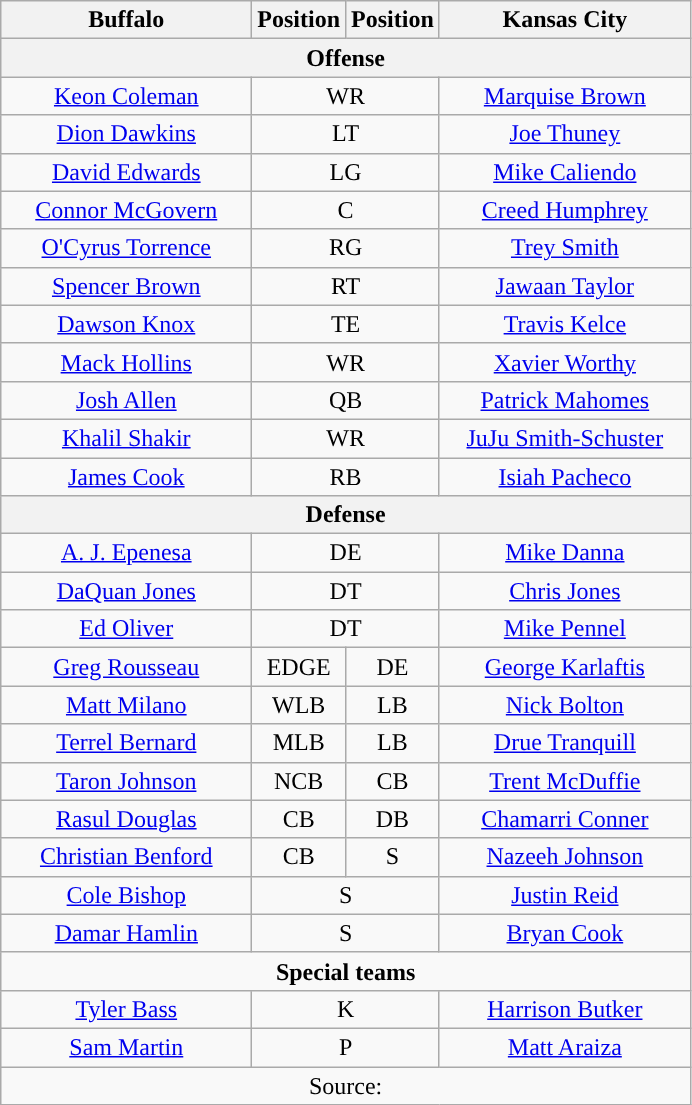<table class="wikitable" style="text-align:center">
<tr>
<th width="160px">Buffalo</th>
<th>Position</th>
<th>Position</th>
<th width="160px">Kansas City</th>
</tr>
<tr>
<th colspan="4" style="text-align:center">Offense</th>
</tr>
<tr>
<td><a href='#'>Keon Coleman</a></td>
<td colspan="2" style="text-align:center">WR</td>
<td><a href='#'>Marquise Brown</a></td>
</tr>
<tr>
<td><a href='#'>Dion Dawkins</a></td>
<td colspan="2" style="text-align:center">LT</td>
<td><a href='#'>Joe Thuney</a></td>
</tr>
<tr>
<td><a href='#'>David Edwards</a></td>
<td colspan="2" style="text-align:center">LG</td>
<td><a href='#'>Mike Caliendo</a></td>
</tr>
<tr>
<td><a href='#'>Connor McGovern</a></td>
<td colspan="2" style="text-align:center">C</td>
<td><a href='#'>Creed Humphrey</a></td>
</tr>
<tr>
<td><a href='#'>O'Cyrus Torrence</a></td>
<td colspan="2" style="text-align:center">RG</td>
<td><a href='#'>Trey Smith</a></td>
</tr>
<tr>
<td><a href='#'>Spencer Brown</a></td>
<td colspan="2" style="text-align:center">RT</td>
<td><a href='#'>Jawaan Taylor</a></td>
</tr>
<tr>
<td><a href='#'>Dawson Knox</a></td>
<td colspan="2" style="text-align:center">TE</td>
<td><a href='#'>Travis Kelce</a></td>
</tr>
<tr>
<td><a href='#'>Mack Hollins</a></td>
<td colspan="2" style="text-align:center">WR</td>
<td><a href='#'>Xavier Worthy</a></td>
</tr>
<tr>
<td><a href='#'>Josh Allen</a></td>
<td colspan="2" style="text-align:center">QB</td>
<td><a href='#'>Patrick Mahomes</a></td>
</tr>
<tr>
<td><a href='#'>Khalil Shakir</a></td>
<td colspan="2" style="text-align:center">WR</td>
<td><a href='#'>JuJu Smith-Schuster</a></td>
</tr>
<tr>
<td><a href='#'>James Cook</a></td>
<td colspan="2" style="text-align:center">RB</td>
<td><a href='#'>Isiah Pacheco</a></td>
</tr>
<tr>
<th colspan="4" style="text-align:center">Defense</th>
</tr>
<tr>
<td><a href='#'>A. J. Epenesa</a></td>
<td colspan="2" style="text-align:center">DE</td>
<td><a href='#'>Mike Danna</a></td>
</tr>
<tr>
<td><a href='#'>DaQuan Jones</a></td>
<td colspan="2" style="text-align:center">DT</td>
<td><a href='#'>Chris Jones</a></td>
</tr>
<tr>
<td><a href='#'>Ed Oliver</a></td>
<td colspan="2" style="text-align:center">DT</td>
<td><a href='#'>Mike Pennel</a></td>
</tr>
<tr>
<td><a href='#'>Greg Rousseau</a></td>
<td style="text-align:center">EDGE</td>
<td style="text-align:center">DE</td>
<td><a href='#'>George Karlaftis</a></td>
</tr>
<tr>
<td><a href='#'>Matt Milano</a></td>
<td style="text-align:center">WLB</td>
<td style="text-align:center">LB</td>
<td><a href='#'>Nick Bolton</a></td>
</tr>
<tr>
<td><a href='#'>Terrel Bernard</a></td>
<td style="text-align:center">MLB</td>
<td style="text-align:center">LB</td>
<td><a href='#'>Drue Tranquill</a></td>
</tr>
<tr>
<td><a href='#'>Taron Johnson</a></td>
<td style="text-align:center">NCB</td>
<td style="text-align:center">CB</td>
<td><a href='#'>Trent McDuffie</a></td>
</tr>
<tr>
<td><a href='#'>Rasul Douglas</a></td>
<td style="text-align:center">CB</td>
<td style="text-align:center">DB</td>
<td><a href='#'>Chamarri Conner</a></td>
</tr>
<tr>
<td><a href='#'>Christian Benford</a></td>
<td style="text-align:center">CB</td>
<td style="text-align:center">S</td>
<td><a href='#'>Nazeeh Johnson</a></td>
</tr>
<tr>
<td><a href='#'>Cole Bishop</a></td>
<td colspan="2" style="text-align:center">S</td>
<td><a href='#'>Justin Reid</a></td>
</tr>
<tr>
<td><a href='#'>Damar Hamlin</a></td>
<td colspan="2" style="text-align:center">S</td>
<td><a href='#'>Bryan Cook</a></td>
</tr>
<tr>
<td colspan="4" style="text-align:center;"><strong>Special teams</strong></td>
</tr>
<tr>
<td><a href='#'>Tyler Bass</a></td>
<td colspan="2" style="text-align:center">K</td>
<td><a href='#'>Harrison Butker</a></td>
</tr>
<tr>
<td><a href='#'>Sam Martin</a></td>
<td colspan="2" style="text-align:center">P</td>
<td><a href='#'>Matt Araiza</a></td>
</tr>
<tr>
<td colspan="4">Source:</td>
</tr>
</table>
